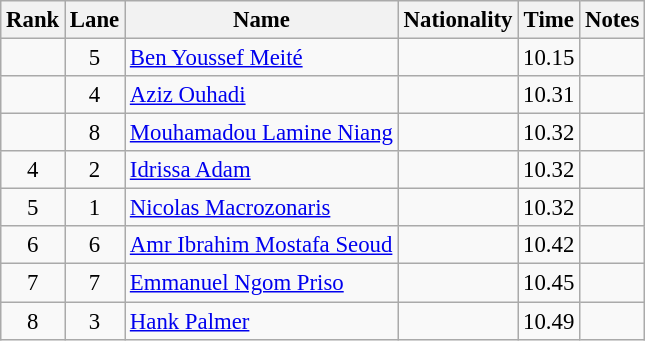<table class="wikitable sortable" style="text-align:center;font-size:95%">
<tr>
<th>Rank</th>
<th>Lane</th>
<th>Name</th>
<th>Nationality</th>
<th>Time</th>
<th>Notes</th>
</tr>
<tr>
<td></td>
<td>5</td>
<td align=left><a href='#'>Ben Youssef Meité</a></td>
<td align=left></td>
<td>10.15</td>
<td></td>
</tr>
<tr>
<td></td>
<td>4</td>
<td align=left><a href='#'>Aziz Ouhadi</a></td>
<td align=left></td>
<td>10.31</td>
<td></td>
</tr>
<tr>
<td></td>
<td>8</td>
<td align=left><a href='#'>Mouhamadou Lamine Niang</a></td>
<td align=left></td>
<td>10.32</td>
<td></td>
</tr>
<tr>
<td>4</td>
<td>2</td>
<td align=left><a href='#'>Idrissa Adam</a></td>
<td align=left></td>
<td>10.32</td>
<td></td>
</tr>
<tr>
<td>5</td>
<td>1</td>
<td align=left><a href='#'>Nicolas Macrozonaris</a></td>
<td align=left></td>
<td>10.32</td>
<td></td>
</tr>
<tr>
<td>6</td>
<td>6</td>
<td align=left><a href='#'>Amr Ibrahim Mostafa Seoud</a></td>
<td align=left></td>
<td>10.42</td>
<td></td>
</tr>
<tr>
<td>7</td>
<td>7</td>
<td align=left><a href='#'>Emmanuel Ngom Priso</a></td>
<td align=left></td>
<td>10.45</td>
<td></td>
</tr>
<tr>
<td>8</td>
<td>3</td>
<td align=left><a href='#'>Hank Palmer</a></td>
<td align=left></td>
<td>10.49</td>
<td></td>
</tr>
</table>
